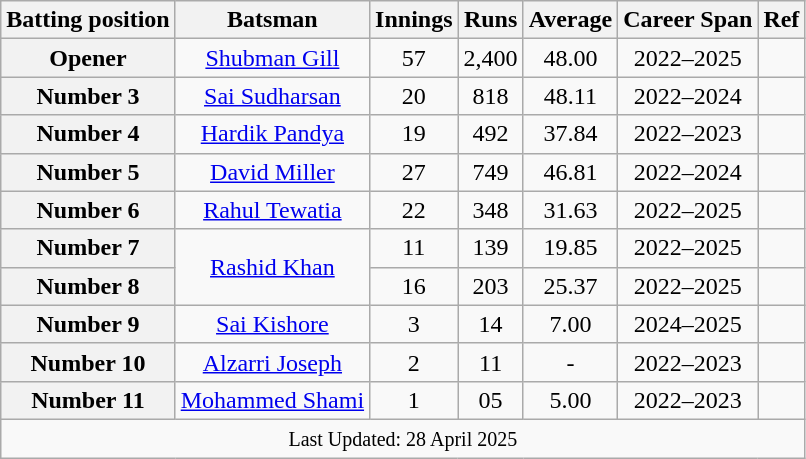<table class="wikitable sortable" style=text-align:center;>
<tr>
<th scope="col">Batting position</th>
<th scope="col">Batsman</th>
<th scope="col">Innings</th>
<th scope="col">Runs</th>
<th scope="col">Average</th>
<th scope="col">Career Span</th>
<th scope="col">Ref</th>
</tr>
<tr>
<th scope=row style=text-align:center;>Opener</th>
<td><a href='#'>Shubman Gill</a></td>
<td>57</td>
<td>2,400</td>
<td>48.00</td>
<td>2022–2025</td>
<td></td>
</tr>
<tr>
<th scope=row style=text-align:center;>Number 3</th>
<td><a href='#'>Sai Sudharsan</a></td>
<td>20</td>
<td>818</td>
<td>48.11</td>
<td>2022–2024</td>
<td></td>
</tr>
<tr>
<th scope=row style=text-align:center;>Number 4</th>
<td><a href='#'>Hardik Pandya</a></td>
<td>19</td>
<td>492</td>
<td>37.84</td>
<td>2022–2023</td>
<td></td>
</tr>
<tr>
<th scope=row style=text-align:center;>Number 5</th>
<td><a href='#'>David Miller</a></td>
<td>27</td>
<td>749</td>
<td>46.81</td>
<td>2022–2024</td>
<td></td>
</tr>
<tr>
<th scope=row style=text-align:center;>Number 6</th>
<td><a href='#'>Rahul Tewatia</a></td>
<td>22</td>
<td>348</td>
<td>31.63</td>
<td>2022–2025</td>
<td></td>
</tr>
<tr>
<th scope=row style=text-align:center;>Number 7</th>
<td rowspan="2"><a href='#'>Rashid Khan</a></td>
<td>11</td>
<td>139</td>
<td>19.85</td>
<td>2022–2025</td>
<td></td>
</tr>
<tr>
<th scope=row style=text-align:center;>Number 8</th>
<td>16</td>
<td>203</td>
<td>25.37</td>
<td>2022–2025</td>
<td></td>
</tr>
<tr>
<th scope=row style=text-align:center;>Number 9</th>
<td><a href='#'>Sai Kishore</a></td>
<td>3</td>
<td>14</td>
<td>7.00</td>
<td>2024–2025</td>
<td></td>
</tr>
<tr>
<th scope="row" style="text-align:center;">Number 10</th>
<td><a href='#'>Alzarri Joseph</a></td>
<td>2</td>
<td>11</td>
<td>-</td>
<td>2022–2023</td>
<td></td>
</tr>
<tr>
<th scope="row" style="text-align:center;">Number 11</th>
<td><a href='#'>Mohammed Shami</a></td>
<td>1</td>
<td>05</td>
<td>5.00</td>
<td>2022–2023</td>
<td></td>
</tr>
<tr>
<td colspan="7"><small>Last Updated: 28 April 2025</small></td>
</tr>
</table>
